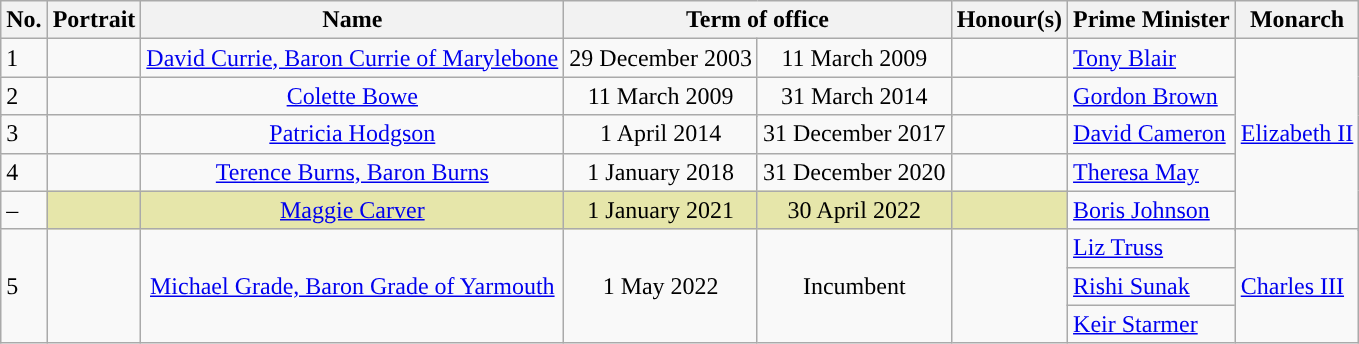<table class="sortable wikitable">
<tr>
<th>No.</th>
<th>Portrait</th>
<th>Name<br></th>
<th colspan=2>Term of office</th>
<th>Honour(s)</th>
<th>Prime Minister</th>
<th>Monarch<br></th>
</tr>
<tr>
<td rowspan="2">1</td>
<td rowspan="2"></td>
<td rowspan=2 align=center><a href='#'>David Currie, Baron Currie of Marylebone</a><br></td>
<td rowspan=2 align=center>29 December 2003</td>
<td rowspan=2 align=center>11 March 2009</td>
<td rowspan=2></td>
<td><a href='#'>Tony Blair</a></td>
<td rowspan=11><a href='#'>Elizabeth II</a><br></td>
</tr>
<tr>
<td rowspan=2><a href='#'>Gordon Brown</a></td>
</tr>
<tr>
<td rowspan="2">2</td>
<td rowspan="2"></td>
<td rowspan=2 align=center><a href='#'>Colette Bowe</a><br></td>
<td rowspan=2 align=center>11 March 2009</td>
<td rowspan=2 align="center">31 March 2014</td>
<td rowspan=2></td>
</tr>
<tr>
<td rowspan=2><a href='#'>David Cameron</a></td>
</tr>
<tr>
<td rowspan="2">3</td>
<td rowspan="2"></td>
<td rowspan=2 align=center><a href='#'>Patricia Hodgson</a><br></td>
<td rowspan=2 align=center>1 April 2014</td>
<td rowspan=2 align=center>31 December 2017</td>
<td rowspan=2></td>
</tr>
<tr>
<td rowspan=2><a href='#'>Theresa May</a></td>
</tr>
<tr>
<td rowspan="2">4</td>
<td rowspan="2"></td>
<td rowspan=2 align=center><a href='#'>Terence Burns, Baron Burns</a><br></td>
<td rowspan=2 align=center>1 January 2018</td>
<td rowspan=2 align=center>31 December 2020</td>
<td rowspan=2></td>
</tr>
<tr>
<td rowspan=3><a href='#'>Boris Johnson</a></td>
</tr>
<tr>
<td>–</td>
<td style="background:#e6e6aa;"></td>
<td style="background:#e6e6aa;" align=center><a href='#'>Maggie Carver</a><br></td>
<td style="background:#e6e6aa;" align=center>1 January 2021</td>
<td style="background:#e6e6aa;" align=center>30 April 2022</td>
<td style="background:#e6e6aa;"></td>
</tr>
<tr>
<td rowspan="5">5</td>
<td rowspan="5"></td>
<td rowspan=5 align=center><a href='#'>Michael Grade, Baron Grade of Yarmouth</a><br></td>
<td rowspan=5 align=center>1 May 2022</td>
<td rowspan=5 align=center>Incumbent</td>
<td rowspan=5></td>
</tr>
<tr>
<td rowspan=2><a href='#'>Liz Truss</a></td>
</tr>
<tr>
<td rowspan=3><a href='#'>Charles III</a><br></td>
</tr>
<tr>
<td><a href='#'>Rishi Sunak</a></td>
</tr>
<tr>
<td><a href='#'>Keir Starmer</a></td>
</tr>
</table>
